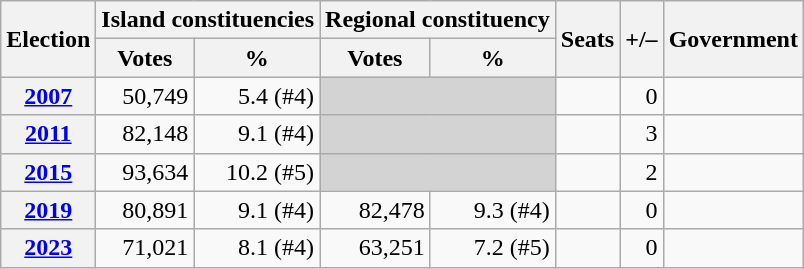<table class=wikitable style="text-align: right;">
<tr>
<th rowspan="2">Election</th>
<th colspan="2"><strong>Island constituencies</strong></th>
<th colspan="2"><strong>Regional constituency</strong></th>
<th rowspan="2">Seats</th>
<th rowspan="2">+/–</th>
<th rowspan="2">Government</th>
</tr>
<tr>
<th>Votes</th>
<th>%</th>
<th>Votes</th>
<th>%</th>
</tr>
<tr>
<th><a href='#'>2007</a></th>
<td>50,749</td>
<td>5.4 (#4)</td>
<td bgcolor="lightgrey" colspan="2"></td>
<td></td>
<td> 0</td>
<td></td>
</tr>
<tr>
<th><a href='#'>2011</a></th>
<td>82,148</td>
<td>9.1 (#4)</td>
<td bgcolor="lightgrey" colspan="2"></td>
<td></td>
<td> 3</td>
<td></td>
</tr>
<tr>
<th><a href='#'>2015</a></th>
<td>93,634</td>
<td>10.2 (#5)</td>
<td bgcolor="lightgrey" colspan="2"></td>
<td></td>
<td> 2</td>
<td></td>
</tr>
<tr>
<th><a href='#'>2019</a></th>
<td>80,891</td>
<td>9.1 (#4)</td>
<td>82,478</td>
<td>9.3 (#4)</td>
<td></td>
<td> 0</td>
<td></td>
</tr>
<tr>
<th><a href='#'>2023</a></th>
<td>71,021</td>
<td>8.1 (#4)</td>
<td>63,251</td>
<td>7.2 (#5)</td>
<td></td>
<td> 0</td>
<td></td>
</tr>
</table>
